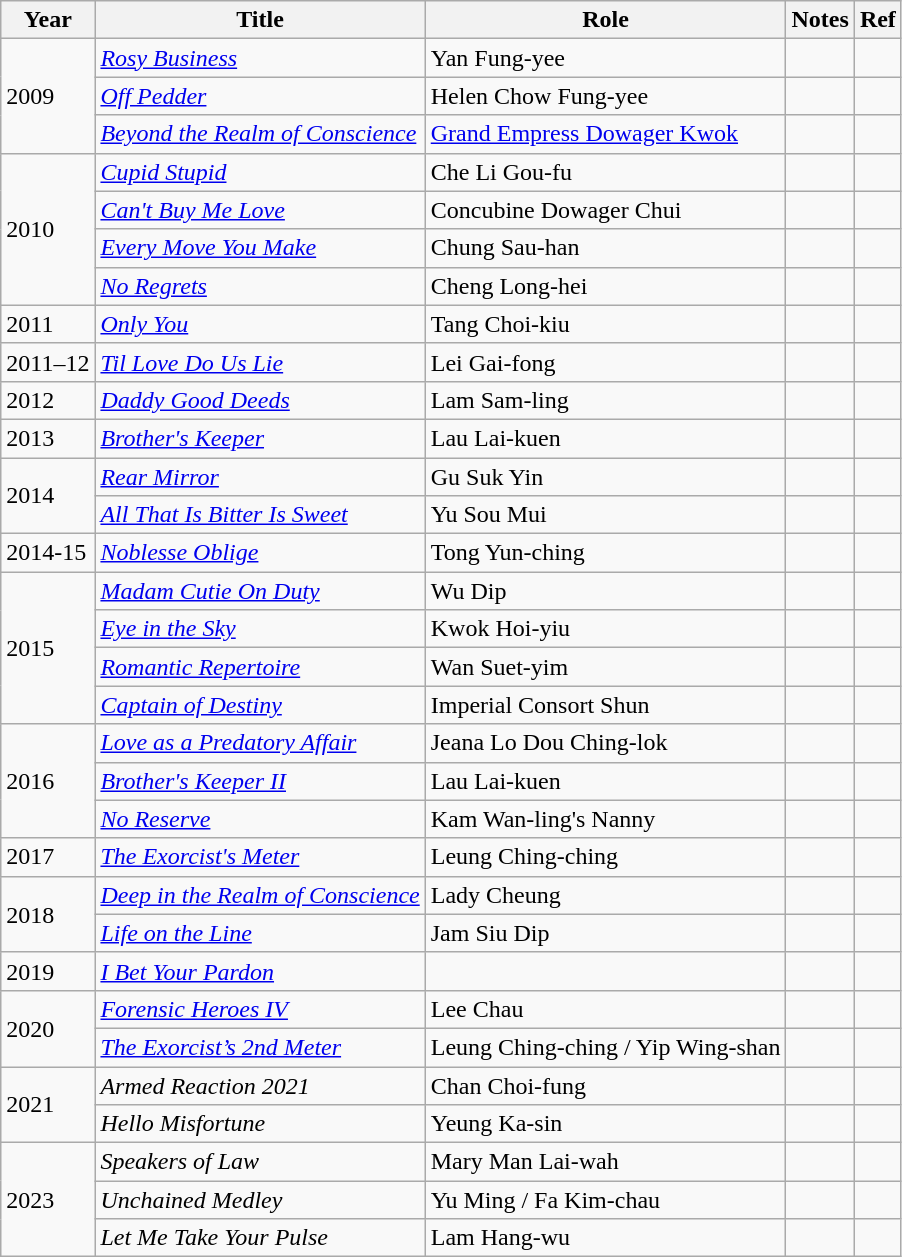<table class="wikitable">
<tr>
<th>Year</th>
<th>Title</th>
<th>Role</th>
<th>Notes</th>
<th>Ref</th>
</tr>
<tr>
<td rowspan="3">2009</td>
<td><em><a href='#'>Rosy Business</a></em></td>
<td>Yan Fung-yee</td>
<td></td>
<td></td>
</tr>
<tr>
<td><em><a href='#'>Off Pedder</a></em></td>
<td>Helen Chow Fung-yee</td>
<td></td>
<td></td>
</tr>
<tr>
<td><em><a href='#'>Beyond the Realm of Conscience</a></em></td>
<td><a href='#'>Grand Empress Dowager Kwok</a></td>
<td></td>
<td></td>
</tr>
<tr>
<td rowspan="4">2010</td>
<td><em><a href='#'>Cupid Stupid</a></em></td>
<td>Che Li Gou-fu</td>
<td></td>
<td></td>
</tr>
<tr>
<td><em><a href='#'>Can't Buy Me Love</a></em></td>
<td>Concubine Dowager Chui</td>
<td></td>
<td></td>
</tr>
<tr>
<td><em><a href='#'>Every Move You Make</a></em></td>
<td>Chung Sau-han</td>
<td></td>
<td></td>
</tr>
<tr>
<td><em><a href='#'>No Regrets</a></em></td>
<td>Cheng Long-hei</td>
<td></td>
<td></td>
</tr>
<tr>
<td>2011</td>
<td><em><a href='#'>Only You</a></em></td>
<td>Tang Choi-kiu</td>
<td></td>
<td></td>
</tr>
<tr>
<td>2011–12</td>
<td><em><a href='#'>Til Love Do Us Lie</a></em></td>
<td>Lei Gai-fong</td>
<td></td>
<td></td>
</tr>
<tr>
<td>2012</td>
<td><em><a href='#'>Daddy Good Deeds</a></em></td>
<td>Lam Sam-ling</td>
<td></td>
<td></td>
</tr>
<tr>
<td>2013</td>
<td><em><a href='#'>Brother's Keeper</a></em></td>
<td>Lau Lai-kuen</td>
<td></td>
<td></td>
</tr>
<tr>
<td rowspan="2">2014</td>
<td><em><a href='#'>Rear Mirror</a></em></td>
<td>Gu Suk Yin</td>
<td></td>
<td></td>
</tr>
<tr>
<td><em><a href='#'>All That Is Bitter Is Sweet</a></em></td>
<td>Yu Sou Mui</td>
<td></td>
<td></td>
</tr>
<tr>
<td>2014-15</td>
<td><em><a href='#'>Noblesse Oblige</a></em></td>
<td>Tong Yun-ching</td>
<td></td>
<td></td>
</tr>
<tr>
<td rowspan="4">2015</td>
<td><em><a href='#'>Madam Cutie On Duty</a></em></td>
<td>Wu Dip</td>
<td></td>
<td></td>
</tr>
<tr>
<td><em><a href='#'>Eye in the Sky</a></em></td>
<td>Kwok Hoi-yiu</td>
<td></td>
<td></td>
</tr>
<tr>
<td><em><a href='#'>Romantic Repertoire</a></em></td>
<td>Wan Suet-yim</td>
<td></td>
<td></td>
</tr>
<tr>
<td><em><a href='#'>Captain of Destiny</a></em></td>
<td>Imperial Consort Shun</td>
<td></td>
<td></td>
</tr>
<tr>
<td rowspan="3">2016</td>
<td><em><a href='#'>Love as a Predatory Affair</a></em></td>
<td>Jeana Lo Dou Ching-lok</td>
<td></td>
<td></td>
</tr>
<tr>
<td><em><a href='#'>Brother's Keeper II</a></em></td>
<td>Lau Lai-kuen</td>
<td></td>
<td></td>
</tr>
<tr>
<td><em><a href='#'>No Reserve</a></em></td>
<td>Kam Wan-ling's Nanny</td>
<td></td>
<td></td>
</tr>
<tr>
<td>2017</td>
<td><em><a href='#'>The Exorcist's Meter</a></em></td>
<td>Leung Ching-ching</td>
<td></td>
<td></td>
</tr>
<tr>
<td rowspan="2">2018</td>
<td><em><a href='#'>Deep in the Realm of Conscience</a></em></td>
<td>Lady Cheung</td>
<td></td>
<td></td>
</tr>
<tr>
<td><em><a href='#'>Life on the Line</a></em></td>
<td>Jam Siu Dip</td>
<td></td>
<td></td>
</tr>
<tr>
<td>2019</td>
<td><em><a href='#'>I Bet Your Pardon</a></em></td>
<td></td>
<td></td>
<td></td>
</tr>
<tr>
<td rowspan="2">2020</td>
<td><em><a href='#'>Forensic Heroes IV</a></em></td>
<td>Lee Chau</td>
<td></td>
<td></td>
</tr>
<tr>
<td><em><a href='#'>The Exorcist’s 2nd Meter</a></em></td>
<td>Leung Ching-ching / Yip Wing-shan</td>
<td></td>
<td></td>
</tr>
<tr>
<td rowspan="2">2021</td>
<td><em>Armed Reaction 2021</em></td>
<td>Chan Choi-fung</td>
<td></td>
<td></td>
</tr>
<tr>
<td><em>Hello Misfortune</em></td>
<td>Yeung Ka-sin</td>
<td></td>
<td></td>
</tr>
<tr>
<td rowspan="3">2023</td>
<td><em>Speakers of Law</em></td>
<td>Mary Man Lai-wah</td>
<td></td>
<td></td>
</tr>
<tr>
<td><em>Unchained Medley</em></td>
<td>Yu Ming / Fa Kim-chau</td>
<td></td>
<td></td>
</tr>
<tr>
<td><em>Let Me Take Your Pulse</em></td>
<td>Lam Hang-wu</td>
<td></td>
<td></td>
</tr>
</table>
